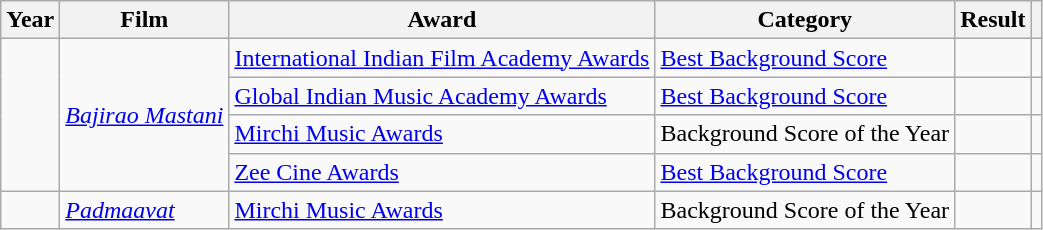<table class="wikitable sortable plainrowheaders">
<tr>
<th scope="col">Year</th>
<th scope="col">Film</th>
<th scope="col">Award</th>
<th scope="col">Category</th>
<th scope="col">Result</th>
<th scope="col" class="unsortable"></th>
</tr>
<tr>
<td rowspan="4"></td>
<td rowspan="4"><em><a href='#'>Bajirao Mastani</a></em></td>
<td><a href='#'>International Indian Film Academy Awards</a></td>
<td><a href='#'>Best Background Score</a></td>
<td></td>
<td style="text-align:center;"></td>
</tr>
<tr>
<td><a href='#'>Global Indian Music Academy Awards</a></td>
<td><a href='#'>Best Background Score</a></td>
<td></td>
<td style="text-align:center;"></td>
</tr>
<tr>
<td><a href='#'>Mirchi Music Awards</a></td>
<td>Background Score of the Year</td>
<td></td>
<td style="text-align:center;"></td>
</tr>
<tr>
<td><a href='#'>Zee Cine Awards</a></td>
<td><a href='#'>Best Background Score</a></td>
<td></td>
<td style="text-align:center;"></td>
</tr>
<tr>
<td></td>
<td><em><a href='#'>Padmaavat</a></em></td>
<td><a href='#'>Mirchi Music Awards</a></td>
<td>Background Score of the Year</td>
<td></td>
<td></td>
</tr>
</table>
